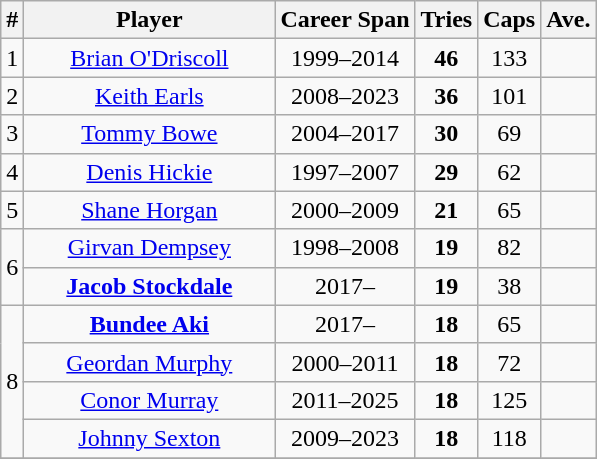<table class="wikitable sortable" style="font-size:100%; text-align:center;">
<tr>
<th>#</th>
<th style="width:160px;">Player</th>
<th>Career Span</th>
<th>Tries</th>
<th>Caps</th>
<th>Ave.</th>
</tr>
<tr>
<td>1</td>
<td><a href='#'>Brian O'Driscoll</a></td>
<td>1999–2014</td>
<td><strong>46</strong></td>
<td>133</td>
<td></td>
</tr>
<tr>
<td>2</td>
<td><a href='#'>Keith Earls</a></td>
<td>2008–2023</td>
<td><strong>36</strong></td>
<td>101</td>
<td></td>
</tr>
<tr>
<td>3</td>
<td><a href='#'>Tommy Bowe</a></td>
<td>2004–2017</td>
<td><strong>30</strong></td>
<td>69</td>
<td></td>
</tr>
<tr>
<td>4</td>
<td><a href='#'>Denis Hickie</a></td>
<td>1997–2007</td>
<td><strong>29</strong></td>
<td>62</td>
<td></td>
</tr>
<tr>
<td>5</td>
<td><a href='#'>Shane Horgan</a></td>
<td>2000–2009</td>
<td><strong>21</strong></td>
<td>65</td>
<td></td>
</tr>
<tr>
<td rowspan=2>6</td>
<td><a href='#'>Girvan Dempsey</a></td>
<td>1998–2008</td>
<td><strong>19</strong></td>
<td>82</td>
<td></td>
</tr>
<tr>
<td><strong><a href='#'>Jacob Stockdale</a></strong></td>
<td>2017–</td>
<td><strong>19</strong></td>
<td>38</td>
<td></td>
</tr>
<tr>
<td rowspan=4>8</td>
<td><strong><a href='#'>Bundee Aki</a></strong></td>
<td>2017–</td>
<td><strong>18</strong></td>
<td>65</td>
<td></td>
</tr>
<tr>
<td><a href='#'>Geordan Murphy</a></td>
<td>2000–2011</td>
<td><strong>18</strong></td>
<td>72</td>
<td></td>
</tr>
<tr>
<td><a href='#'>Conor Murray</a></td>
<td>2011–2025</td>
<td><strong>18</strong></td>
<td>125</td>
<td></td>
</tr>
<tr>
<td><a href='#'>Johnny Sexton</a></td>
<td>2009–2023</td>
<td><strong>18</strong></td>
<td>118</td>
<td></td>
</tr>
<tr>
</tr>
</table>
